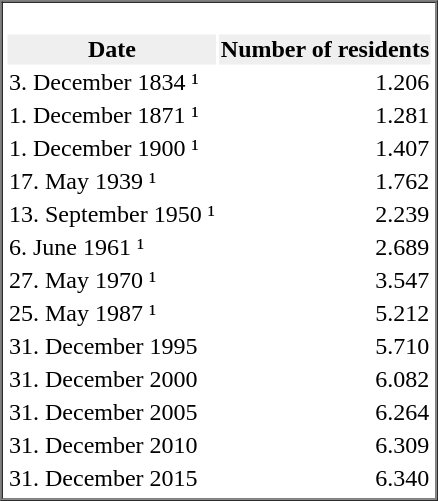<table border="1" cellspacing="0">
<tr>
<td valign="top"><br><table>
<tr>
<th style="background:#efefef;">Date</th>
<th style="background:#efefef;">Number of residents</th>
</tr>
<tr ---->
<td>3. December 1834 ¹</td>
<td align="right">1.206</td>
</tr>
<tr ---->
<td>1. December 1871 ¹</td>
<td align="right">1.281</td>
</tr>
<tr ---->
<td>1. December 1900 ¹</td>
<td align="right">1.407</td>
</tr>
<tr ---->
<td>17. May 1939 ¹</td>
<td align="right">1.762</td>
</tr>
<tr ---->
<td>13. September 1950 ¹</td>
<td align="right">2.239</td>
</tr>
<tr ---->
<td>6. June 1961 ¹</td>
<td align="right">2.689</td>
</tr>
<tr ---->
<td>27. May 1970 ¹</td>
<td align="right">3.547</td>
</tr>
<tr ---->
<td>25. May 1987 ¹</td>
<td align="right">5.212</td>
</tr>
<tr ---->
<td>31. December 1995</td>
<td align="right">5.710</td>
</tr>
<tr ---->
<td>31. December 2000</td>
<td align="right">6.082</td>
</tr>
<tr ---->
<td>31. December 2005</td>
<td align="right">6.264</td>
</tr>
<tr ---->
<td>31. December 2010</td>
<td align="right">6.309</td>
</tr>
<tr ---->
<td>31. December 2015</td>
<td align="right">6.340</td>
</tr>
</table>
</td>
</tr>
</table>
